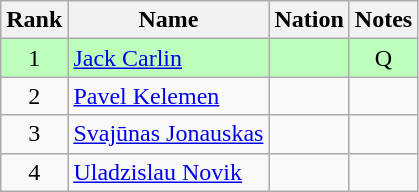<table class="wikitable sortable" style="text-align:center">
<tr>
<th>Rank</th>
<th>Name</th>
<th>Nation</th>
<th>Notes</th>
</tr>
<tr bgcolor=bbffbb>
<td>1</td>
<td align=left><a href='#'>Jack Carlin</a></td>
<td align=left></td>
<td>Q</td>
</tr>
<tr>
<td>2</td>
<td align=left><a href='#'>Pavel Kelemen</a></td>
<td align=left></td>
<td></td>
</tr>
<tr>
<td>3</td>
<td align=left><a href='#'>Svajūnas Jonauskas</a></td>
<td align=left></td>
<td></td>
</tr>
<tr>
<td>4</td>
<td align=left><a href='#'>Uladzislau Novik</a></td>
<td align=left></td>
<td></td>
</tr>
</table>
